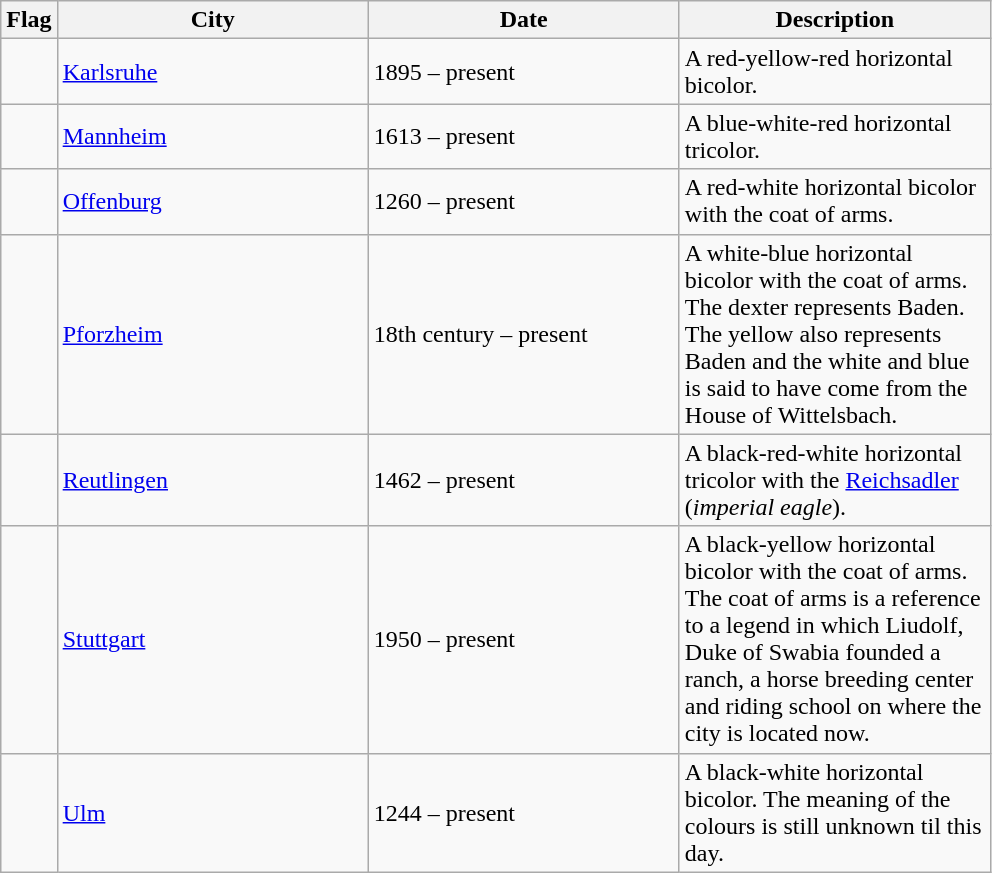<table class="wikitable">
<tr>
<th>Flag</th>
<th style="width:200px;">City</th>
<th style="width:200px;">Date</th>
<th style="width:200px;">Description</th>
</tr>
<tr>
<td></td>
<td><a href='#'>Karlsruhe</a></td>
<td>1895 – present</td>
<td>A red-yellow-red horizontal bicolor.</td>
</tr>
<tr>
<td></td>
<td><a href='#'>Mannheim</a></td>
<td>1613 – present</td>
<td>A blue-white-red horizontal tricolor.</td>
</tr>
<tr>
<td></td>
<td><a href='#'>Offenburg</a></td>
<td>1260 – present</td>
<td>A red-white horizontal bicolor with the coat of arms.</td>
</tr>
<tr>
<td></td>
<td><a href='#'>Pforzheim</a></td>
<td>18th century – present</td>
<td>A white-blue horizontal bicolor with the coat of arms. The dexter represents Baden. The yellow also represents Baden and the white and blue is said to have come from the House of Wittelsbach.</td>
</tr>
<tr>
<td></td>
<td><a href='#'>Reutlingen</a></td>
<td>1462 – present</td>
<td>A black-red-white horizontal tricolor with the <a href='#'>Reichsadler</a> (<em>imperial eagle</em>).</td>
</tr>
<tr>
<td></td>
<td><a href='#'>Stuttgart</a></td>
<td>1950 – present</td>
<td>A black-yellow horizontal bicolor with the coat of arms. The coat of arms is a reference to a legend in which Liudolf, Duke of Swabia founded a ranch, a horse breeding center and riding school on where the city is located now.</td>
</tr>
<tr>
<td></td>
<td><a href='#'>Ulm</a></td>
<td>1244 – present</td>
<td>A black-white horizontal bicolor. The meaning of the colours is still unknown til this day.</td>
</tr>
</table>
